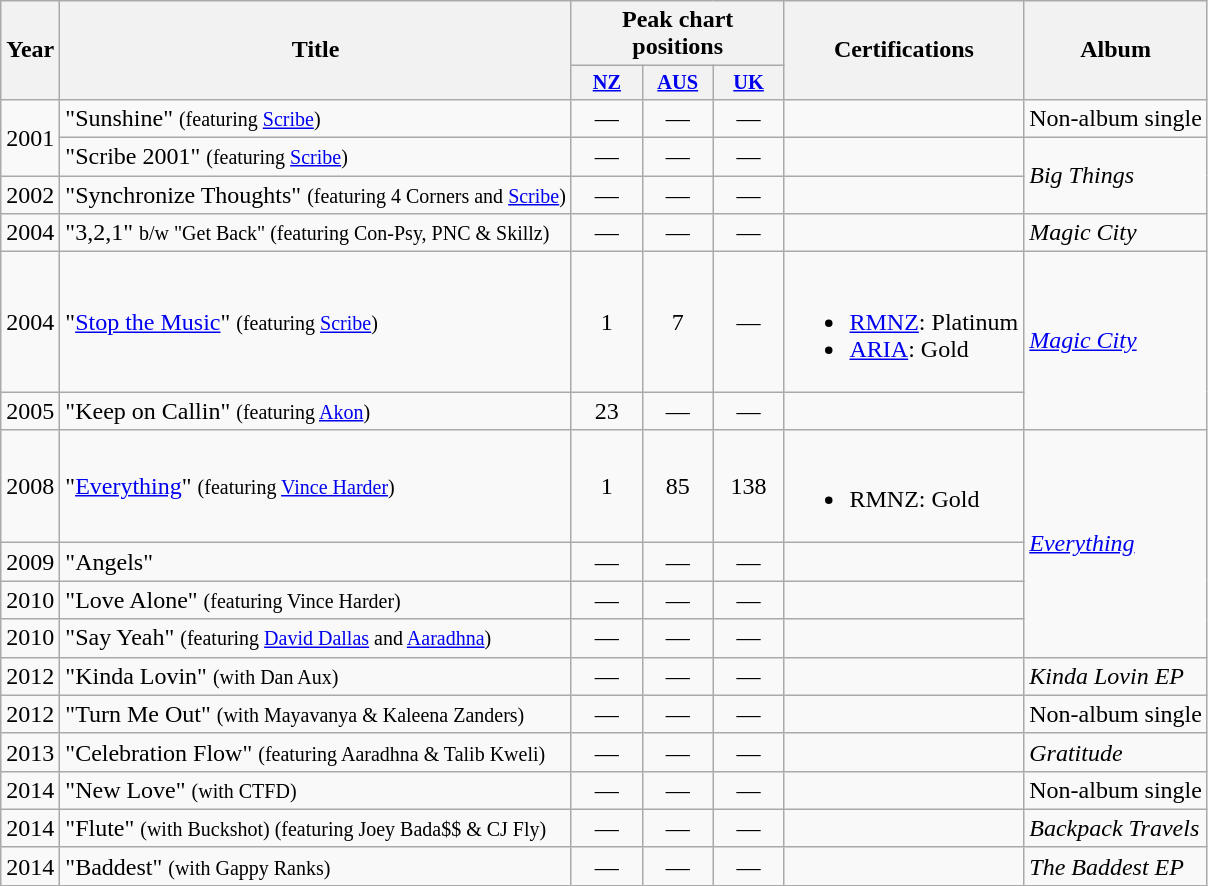<table class="wikitable">
<tr>
<th rowspan="2">Year</th>
<th rowspan="2">Title</th>
<th colspan="3">Peak chart positions</th>
<th rowspan="2">Certifications</th>
<th rowspan="2">Album</th>
</tr>
<tr>
<th scope="col" style="width:3em; font-size:85%"><a href='#'>NZ</a><br></th>
<th scope="col" style="width:3em; font-size:85%"><a href='#'>AUS</a><br></th>
<th scope="col" style="width:3em; font-size:85%"><a href='#'>UK</a><br></th>
</tr>
<tr>
<td rowspan="2">2001</td>
<td>"Sunshine" <small>(featuring <a href='#'>Scribe</a>)</small></td>
<td align="center">—</td>
<td align="center">—</td>
<td align="center">—</td>
<td></td>
<td align="left">Non-album single</td>
</tr>
<tr>
<td>"Scribe 2001" <small>(featuring <a href='#'>Scribe</a>)</small></td>
<td align="center">—</td>
<td align="center">—</td>
<td align="center">—</td>
<td></td>
<td align="left" rowspan="2"><em>Big Things</em></td>
</tr>
<tr>
<td>2002</td>
<td>"Synchronize Thoughts" <small>(featuring 4 Corners and <a href='#'>Scribe</a>)</small></td>
<td align="center">—</td>
<td align="center">—</td>
<td align="center">—</td>
<td></td>
</tr>
<tr>
<td>2004</td>
<td>"3,2,1" <small>b/w "Get Back" (featuring Con-Psy, PNC & Skillz)</small></td>
<td align="center">—</td>
<td align="center">—</td>
<td align="center">—</td>
<td></td>
<td><em>Magic City</em></td>
</tr>
<tr>
<td>2004</td>
<td>"<a href='#'>Stop the Music</a>" <small>(featuring <a href='#'>Scribe</a>)</small></td>
<td align="center">1</td>
<td align="center">7</td>
<td align="center">—</td>
<td><br><ul><li><a href='#'>RMNZ</a>: Platinum</li><li><a href='#'>ARIA</a>: Gold</li></ul></td>
<td align="left" rowspan="2"><em><a href='#'>Magic City</a></em></td>
</tr>
<tr>
<td>2005</td>
<td>"Keep on Callin" <small>(featuring <a href='#'>Akon</a>)</small></td>
<td align="center">23</td>
<td align="center">—</td>
<td align="center">—</td>
<td></td>
</tr>
<tr>
<td>2008</td>
<td>"<a href='#'>Everything</a>" <small>(featuring <a href='#'>Vince Harder</a>)</small></td>
<td align="center">1</td>
<td align="center">85</td>
<td align="center">138</td>
<td><br><ul><li>RMNZ: Gold</li></ul></td>
<td rowspan="4" align="left"><em><a href='#'>Everything</a></em></td>
</tr>
<tr>
<td>2009</td>
<td>"Angels"</td>
<td align="center">—</td>
<td align="center">—</td>
<td align="center">—</td>
<td></td>
</tr>
<tr>
<td>2010</td>
<td>"Love Alone" <small>(featuring Vince Harder)</small></td>
<td align="center">—</td>
<td align="center">—</td>
<td align="center">—</td>
<td></td>
</tr>
<tr>
<td>2010</td>
<td>"Say Yeah" <small>(featuring <a href='#'>David Dallas</a> and <a href='#'>Aaradhna</a>)</small></td>
<td align="center">—</td>
<td align="center">—</td>
<td align="center">—</td>
<td></td>
</tr>
<tr>
<td>2012</td>
<td>"Kinda Lovin" <small>(with Dan Aux)</small></td>
<td align="center">—</td>
<td align="center">—</td>
<td align="center">—</td>
<td></td>
<td><em>Kinda Lovin EP</em></td>
</tr>
<tr>
<td>2012</td>
<td>"Turn Me Out" <small>(with Mayavanya & Kaleena Zanders)</small></td>
<td align="center">—</td>
<td align="center">—</td>
<td align="center">—</td>
<td></td>
<td>Non-album single</td>
</tr>
<tr>
<td>2013</td>
<td>"Celebration Flow" <small>(featuring Aaradhna & Talib Kweli)</small></td>
<td align="center">—</td>
<td align="center">—</td>
<td align="center">—</td>
<td></td>
<td><em>Gratitude</em></td>
</tr>
<tr>
<td>2014</td>
<td>"New Love" <small>(with CTFD)</small></td>
<td align="center">—</td>
<td align="center">—</td>
<td align="center">—</td>
<td></td>
<td>Non-album single</td>
</tr>
<tr>
<td>2014</td>
<td>"Flute" <small>(with Buckshot) (featuring Joey Bada$$ & CJ Fly)</small></td>
<td align="center">—</td>
<td align="center">—</td>
<td align="center">—</td>
<td></td>
<td><em>Backpack Travels</em></td>
</tr>
<tr>
<td>2014</td>
<td>"Baddest" <small>(with Gappy Ranks)</small></td>
<td align="center">—</td>
<td align="center">—</td>
<td align="center">—</td>
<td></td>
<td><em>The Baddest EP</em></td>
</tr>
</table>
